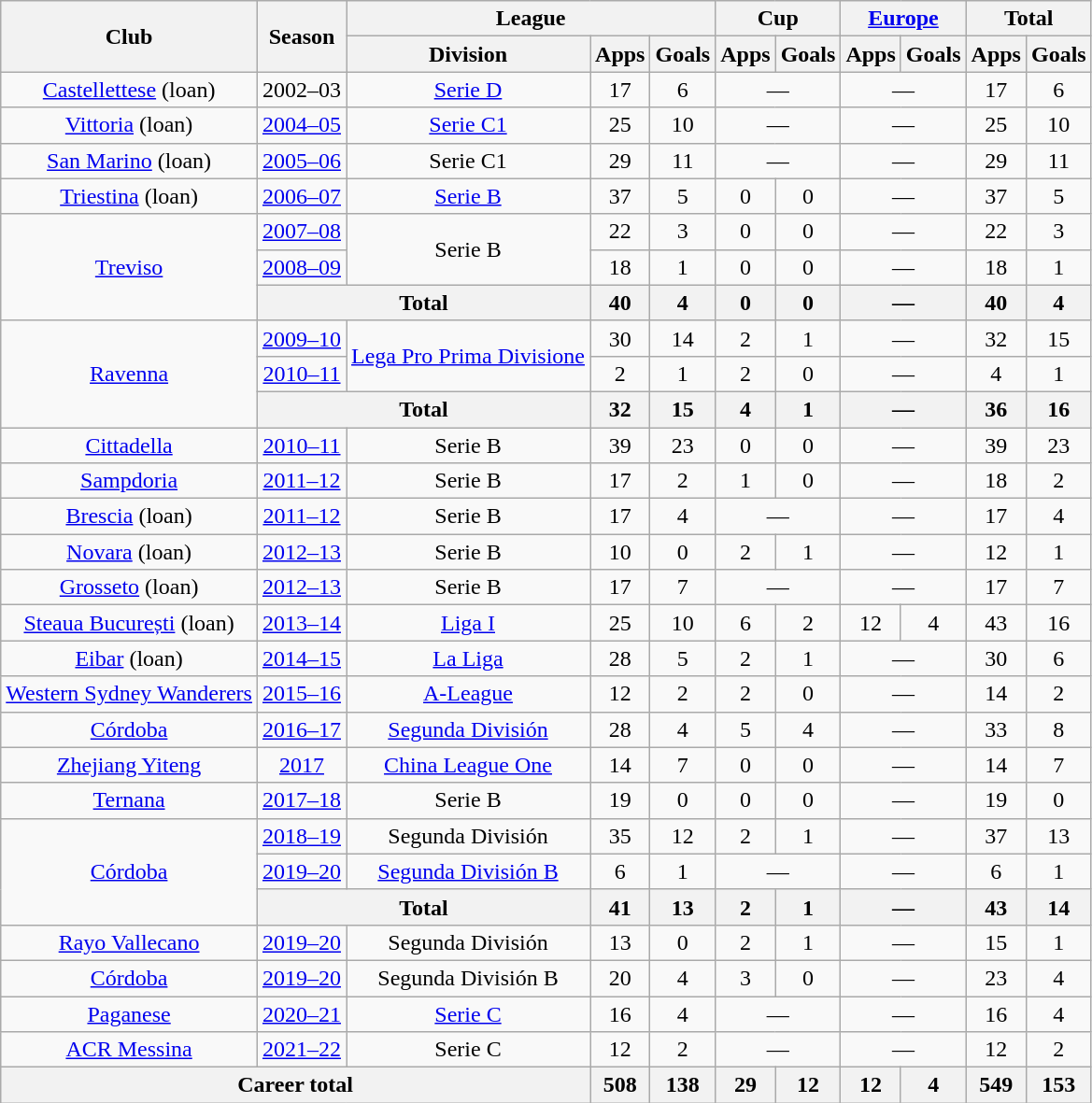<table class="wikitable" style="text-align: center">
<tr>
<th rowspan="2">Club</th>
<th rowspan="2">Season</th>
<th colspan="3">League</th>
<th colspan="2">Cup</th>
<th colspan="2"><a href='#'>Europe</a></th>
<th colspan="2">Total</th>
</tr>
<tr>
<th>Division</th>
<th>Apps</th>
<th>Goals</th>
<th>Apps</th>
<th>Goals</th>
<th>Apps</th>
<th>Goals</th>
<th>Apps</th>
<th>Goals</th>
</tr>
<tr>
<td><a href='#'>Castellettese</a> (loan)</td>
<td>2002–03</td>
<td><a href='#'>Serie D</a></td>
<td>17</td>
<td>6</td>
<td colspan="2">—</td>
<td colspan="2">—</td>
<td>17</td>
<td>6</td>
</tr>
<tr>
<td><a href='#'>Vittoria</a> (loan)</td>
<td><a href='#'>2004–05</a></td>
<td><a href='#'>Serie C1</a></td>
<td>25</td>
<td>10</td>
<td colspan="2">—</td>
<td colspan="2">—</td>
<td>25</td>
<td>10</td>
</tr>
<tr>
<td><a href='#'>San Marino</a> (loan)</td>
<td><a href='#'>2005–06</a></td>
<td>Serie C1</td>
<td>29</td>
<td>11</td>
<td colspan="2">—</td>
<td colspan="2">—</td>
<td>29</td>
<td>11</td>
</tr>
<tr>
<td><a href='#'>Triestina</a> (loan)</td>
<td><a href='#'>2006–07</a></td>
<td><a href='#'>Serie B</a></td>
<td>37</td>
<td>5</td>
<td>0</td>
<td>0</td>
<td colspan="2">—</td>
<td>37</td>
<td>5</td>
</tr>
<tr>
<td rowspan="3"><a href='#'>Treviso</a></td>
<td><a href='#'>2007–08</a></td>
<td rowspan="2">Serie B</td>
<td>22</td>
<td>3</td>
<td>0</td>
<td>0</td>
<td colspan="2">—</td>
<td>22</td>
<td>3</td>
</tr>
<tr>
<td><a href='#'>2008–09</a></td>
<td>18</td>
<td>1</td>
<td>0</td>
<td>0</td>
<td colspan="2">—</td>
<td>18</td>
<td>1</td>
</tr>
<tr>
<th colspan="2">Total</th>
<th>40</th>
<th>4</th>
<th>0</th>
<th>0</th>
<th colspan="2">—</th>
<th>40</th>
<th>4</th>
</tr>
<tr>
<td rowspan="3"><a href='#'>Ravenna</a></td>
<td><a href='#'>2009–10</a></td>
<td rowspan="2"><a href='#'>Lega Pro Prima Divisione</a></td>
<td>30</td>
<td>14</td>
<td>2</td>
<td>1</td>
<td colspan="2">—</td>
<td>32</td>
<td>15</td>
</tr>
<tr>
<td><a href='#'>2010–11</a></td>
<td>2</td>
<td>1</td>
<td>2</td>
<td>0</td>
<td colspan="2">—</td>
<td>4</td>
<td>1</td>
</tr>
<tr>
<th colspan="2">Total</th>
<th>32</th>
<th>15</th>
<th>4</th>
<th>1</th>
<th colspan="2">—</th>
<th>36</th>
<th>16</th>
</tr>
<tr>
<td><a href='#'>Cittadella</a></td>
<td><a href='#'>2010–11</a></td>
<td>Serie B</td>
<td>39</td>
<td>23</td>
<td>0</td>
<td>0</td>
<td colspan="2">—</td>
<td>39</td>
<td>23</td>
</tr>
<tr>
<td><a href='#'>Sampdoria</a></td>
<td><a href='#'>2011–12</a></td>
<td>Serie B</td>
<td>17</td>
<td>2</td>
<td>1</td>
<td>0</td>
<td colspan="2">—</td>
<td>18</td>
<td>2</td>
</tr>
<tr>
<td><a href='#'>Brescia</a> (loan)</td>
<td><a href='#'>2011–12</a></td>
<td>Serie B</td>
<td>17</td>
<td>4</td>
<td colspan="2">—</td>
<td colspan="2">—</td>
<td>17</td>
<td>4</td>
</tr>
<tr>
<td><a href='#'>Novara</a> (loan)</td>
<td><a href='#'>2012–13</a></td>
<td>Serie B</td>
<td>10</td>
<td>0</td>
<td>2</td>
<td>1</td>
<td colspan="2">—</td>
<td>12</td>
<td>1</td>
</tr>
<tr>
<td><a href='#'>Grosseto</a> (loan)</td>
<td><a href='#'>2012–13</a></td>
<td>Serie B</td>
<td>17</td>
<td>7</td>
<td colspan="2">—</td>
<td colspan="2">—</td>
<td>17</td>
<td>7</td>
</tr>
<tr>
<td><a href='#'>Steaua București</a> (loan)</td>
<td><a href='#'>2013–14</a></td>
<td><a href='#'>Liga I</a></td>
<td>25</td>
<td>10</td>
<td>6</td>
<td>2</td>
<td>12</td>
<td>4</td>
<td>43</td>
<td>16</td>
</tr>
<tr>
<td><a href='#'>Eibar</a> (loan)</td>
<td><a href='#'>2014–15</a></td>
<td><a href='#'>La Liga</a></td>
<td>28</td>
<td>5</td>
<td>2</td>
<td>1</td>
<td colspan="2">—</td>
<td>30</td>
<td>6</td>
</tr>
<tr>
<td><a href='#'>Western Sydney Wanderers</a></td>
<td><a href='#'>2015–16</a></td>
<td><a href='#'>A-League</a></td>
<td>12</td>
<td>2</td>
<td>2</td>
<td>0</td>
<td colspan="2">—</td>
<td>14</td>
<td>2</td>
</tr>
<tr>
<td><a href='#'>Córdoba</a></td>
<td><a href='#'>2016–17</a></td>
<td><a href='#'>Segunda División</a></td>
<td>28</td>
<td>4</td>
<td>5</td>
<td>4</td>
<td colspan="2">—</td>
<td>33</td>
<td>8</td>
</tr>
<tr>
<td><a href='#'>Zhejiang Yiteng</a></td>
<td><a href='#'>2017</a></td>
<td><a href='#'>China League One</a></td>
<td>14</td>
<td>7</td>
<td>0</td>
<td>0</td>
<td colspan="2">—</td>
<td>14</td>
<td>7</td>
</tr>
<tr>
<td><a href='#'>Ternana</a></td>
<td><a href='#'>2017–18</a></td>
<td>Serie B</td>
<td>19</td>
<td>0</td>
<td>0</td>
<td>0</td>
<td colspan="2">—</td>
<td>19</td>
<td>0</td>
</tr>
<tr>
<td rowspan="3"><a href='#'>Córdoba</a></td>
<td><a href='#'>2018–19</a></td>
<td>Segunda División</td>
<td>35</td>
<td>12</td>
<td>2</td>
<td>1</td>
<td colspan="2">—</td>
<td>37</td>
<td>13</td>
</tr>
<tr>
<td><a href='#'>2019–20</a></td>
<td><a href='#'>Segunda División B</a></td>
<td>6</td>
<td>1</td>
<td colspan="2">—</td>
<td colspan="2">—</td>
<td>6</td>
<td>1</td>
</tr>
<tr>
<th colspan="2">Total</th>
<th>41</th>
<th>13</th>
<th>2</th>
<th>1</th>
<th colspan="2">—</th>
<th>43</th>
<th>14</th>
</tr>
<tr>
<td><a href='#'>Rayo Vallecano</a></td>
<td><a href='#'>2019–20</a></td>
<td>Segunda División</td>
<td>13</td>
<td>0</td>
<td>2</td>
<td>1</td>
<td colspan="2">—</td>
<td>15</td>
<td>1</td>
</tr>
<tr>
<td><a href='#'>Córdoba</a></td>
<td><a href='#'>2019–20</a></td>
<td>Segunda División B</td>
<td>20</td>
<td>4</td>
<td>3</td>
<td>0</td>
<td colspan="2">—</td>
<td>23</td>
<td>4</td>
</tr>
<tr>
<td><a href='#'>Paganese</a></td>
<td><a href='#'>2020–21</a></td>
<td><a href='#'>Serie C</a></td>
<td>16</td>
<td>4</td>
<td colspan="2">—</td>
<td colspan="2">—</td>
<td>16</td>
<td>4</td>
</tr>
<tr>
<td><a href='#'>ACR Messina</a></td>
<td><a href='#'>2021–22</a></td>
<td>Serie C</td>
<td>12</td>
<td>2</td>
<td colspan="2">—</td>
<td colspan="2">—</td>
<td>12</td>
<td>2</td>
</tr>
<tr>
<th colspan="3">Career total</th>
<th>508</th>
<th>138</th>
<th>29</th>
<th>12</th>
<th>12</th>
<th>4</th>
<th>549</th>
<th>153</th>
</tr>
</table>
